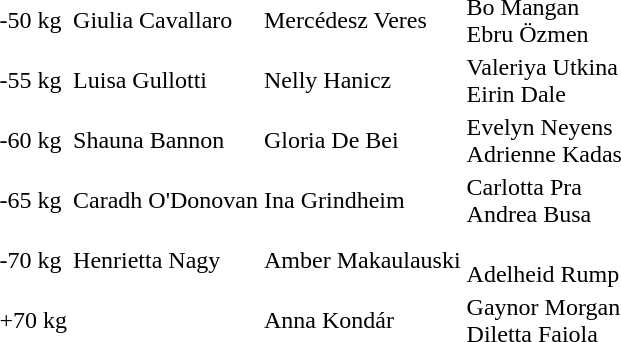<table>
<tr>
<td>-50 kg</td>
<td>Giulia Cavallaro </td>
<td>Mercédesz Veres </td>
<td>Bo Mangan <br>Ebru Özmen </td>
</tr>
<tr>
<td>-55 kg</td>
<td>Luisa Gullotti </td>
<td>Nelly Hanicz </td>
<td>Valeriya Utkina <br>Eirin Dale </td>
</tr>
<tr>
<td>-60 kg</td>
<td>Shauna Bannon </td>
<td>Gloria De Bei </td>
<td>Evelyn Neyens <br>Adrienne Kadas </td>
</tr>
<tr>
<td>-65 kg</td>
<td>Caradh O'Donovan </td>
<td>Ina Grindheim </td>
<td>Carlotta Pra <br>Andrea Busa </td>
</tr>
<tr>
<td>-70 kg</td>
<td>Henrietta Nagy </td>
<td>Amber Makaulauski </td>
<td> <br>Adelheid Rump </td>
</tr>
<tr>
<td>+70 kg</td>
<td> </td>
<td>Anna Kondár </td>
<td>Gaynor Morgan <br>Diletta Faiola </td>
</tr>
<tr>
</tr>
</table>
